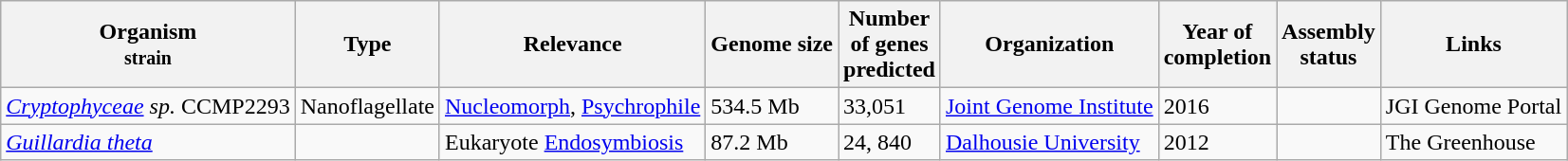<table class="wikitable sortable mw-collapsible">
<tr>
<th>Organism<br><small>strain</small></th>
<th>Type</th>
<th>Relevance</th>
<th>Genome size</th>
<th>Number<br>of genes<br>predicted</th>
<th>Organization</th>
<th>Year of<br>completion</th>
<th>Assembly<br>status</th>
<th>Links</th>
</tr>
<tr>
<td><em><a href='#'>Cryptophyceae</a> sp.</em> CCMP2293</td>
<td>Nanoflagellate</td>
<td><a href='#'>Nucleomorph</a>, <a href='#'>Psychrophile</a></td>
<td>534.5 Mb</td>
<td>33,051</td>
<td><a href='#'>Joint Genome Institute</a></td>
<td>2016</td>
<td></td>
<td>JGI Genome Portal</td>
</tr>
<tr>
<td><em><a href='#'>Guillardia theta</a></em></td>
<td></td>
<td>Eukaryote <a href='#'>Endosymbiosis</a></td>
<td>87.2 Mb</td>
<td>24, 840</td>
<td><a href='#'>Dalhousie University</a></td>
<td>2012</td>
<td></td>
<td>The Greenhouse</td>
</tr>
</table>
